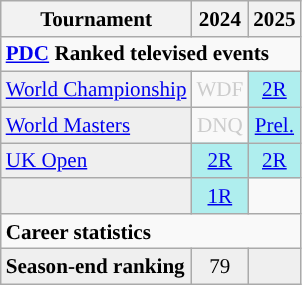<table class=wikitable style=text-align:left;font-size:88%>
<tr>
<th>Tournament</th>
<th>2024</th>
<th>2025</th>
</tr>
<tr>
<td colspan="28" align="left"><strong><a href='#'>PDC</a> Ranked televised events</strong></td>
</tr>
<tr>
<td style="background:#efefef;"><a href='#'>World Championship</a></td>
<td style="text-align:center; color:#ccc;">WDF</td>
<td style="text-align:center; background:#afeeee;"><a href='#'>2R</a></td>
</tr>
<tr>
<td style="background:#efefef;"><a href='#'>World Masters</a></td>
<td style="text-align:center; color:#ccc;">DNQ</td>
<td style="text-align:center; background:#afeeee;"><a href='#'>Prel.</a></td>
</tr>
<tr>
<td style="background:#efefef;"><a href='#'>UK Open</a></td>
<td style="text-align:center; background:#afeeee;"><a href='#'>2R</a></td>
<td style="text-align:center; background:#afeeee;"><a href='#'>2R</a></td>
</tr>
<tr>
<td style="background:#efefef;"></td>
<td style="text-align:center; background:#afeeee;"><a href='#'>1R</a></td>
<td></td>
</tr>
<tr>
<td colspan="28" align="left"><strong>Career statistics</strong></td>
</tr>
<tr bgcolor="efefef">
<td align="left"><strong>Season-end ranking</strong></td>
<td style="text-align:center;">79</td>
<td style="text-align:center;"></td>
</tr>
</table>
